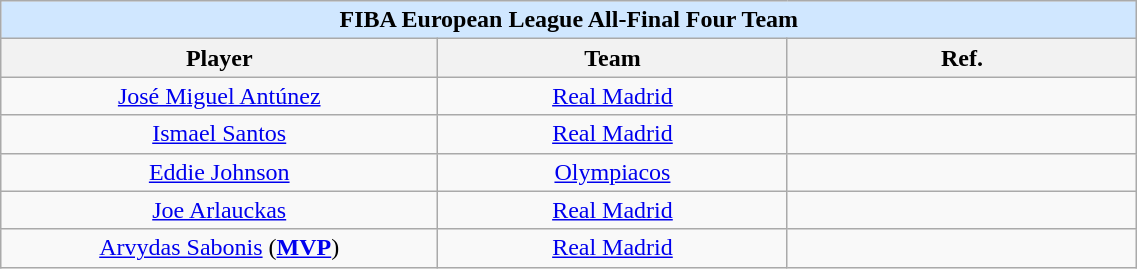<table class="wikitable" style="text-align: center;" width="60%">
<tr>
<td colspan=4 bgcolor="#D0E7FF"><strong>FIBA European League All-Final Four Team</strong></td>
</tr>
<tr>
<th width=25%>Player</th>
<th width=20%>Team</th>
<th width=20%>Ref.</th>
</tr>
<tr>
<td align="center"> <a href='#'>José Miguel Antúnez</a></td>
<td><a href='#'>Real Madrid</a></td>
<td></td>
</tr>
<tr>
<td align="center"> <a href='#'>Ismael Santos</a></td>
<td><a href='#'>Real Madrid</a></td>
<td></td>
</tr>
<tr>
<td align="center"> <a href='#'>Eddie Johnson</a></td>
<td><a href='#'>Olympiacos</a></td>
<td></td>
</tr>
<tr>
<td align="center"> <a href='#'>Joe Arlauckas</a></td>
<td><a href='#'>Real Madrid</a></td>
<td></td>
</tr>
<tr>
<td align="center"> <a href='#'>Arvydas Sabonis</a> (<strong><a href='#'>MVP</a></strong>)</td>
<td><a href='#'>Real Madrid</a></td>
<td></td>
</tr>
</table>
